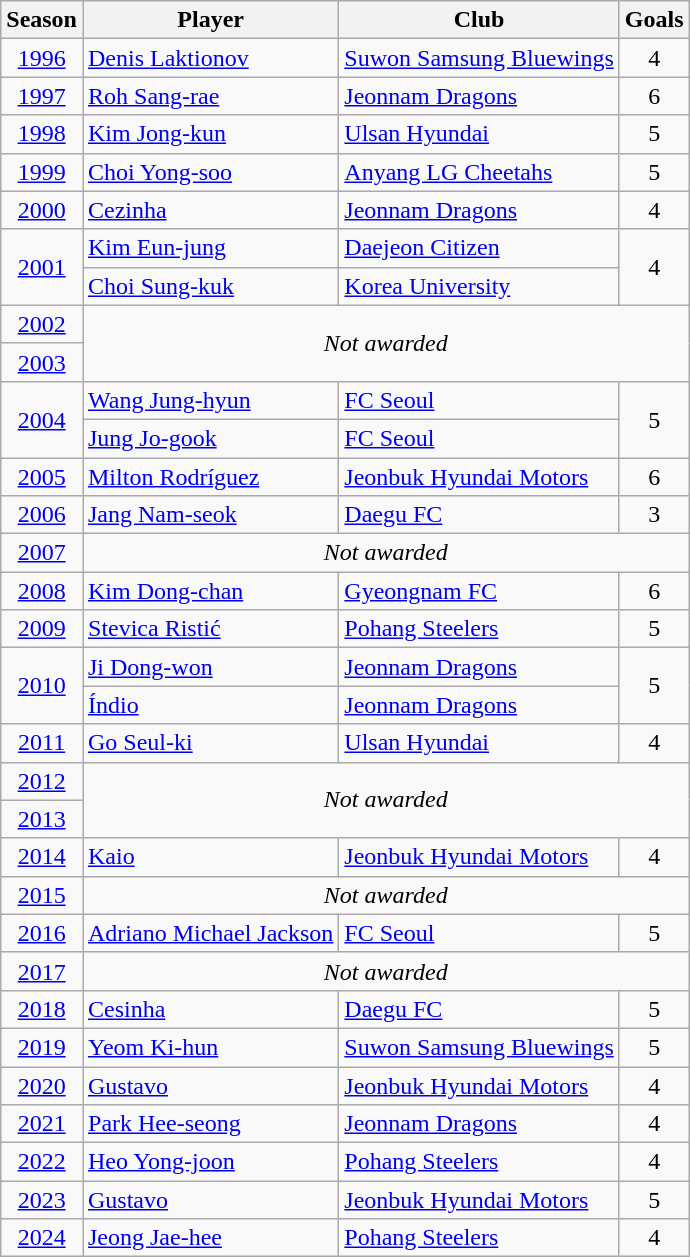<table class="wikitable sortable">
<tr>
<th>Season</th>
<th>Player</th>
<th>Club</th>
<th>Goals</th>
</tr>
<tr>
<td align="center"><a href='#'>1996</a></td>
<td> <a href='#'>Denis Laktionov</a></td>
<td><a href='#'>Suwon Samsung Bluewings</a></td>
<td align=center>4</td>
</tr>
<tr>
<td align="center"><a href='#'>1997</a></td>
<td> <a href='#'>Roh Sang-rae</a></td>
<td><a href='#'>Jeonnam Dragons</a></td>
<td align=center>6</td>
</tr>
<tr>
<td align="center"><a href='#'>1998</a></td>
<td> <a href='#'>Kim Jong-kun</a></td>
<td><a href='#'>Ulsan Hyundai</a></td>
<td align=center>5</td>
</tr>
<tr>
<td align="center"><a href='#'>1999</a></td>
<td> <a href='#'>Choi Yong-soo</a></td>
<td><a href='#'>Anyang LG Cheetahs</a></td>
<td align=center>5</td>
</tr>
<tr>
<td align="center"><a href='#'>2000</a></td>
<td> <a href='#'>Cezinha</a></td>
<td><a href='#'>Jeonnam Dragons</a></td>
<td align=center>4</td>
</tr>
<tr>
<td align="center" rowspan=2><a href='#'>2001</a></td>
<td> <a href='#'>Kim Eun-jung</a></td>
<td><a href='#'>Daejeon Citizen</a></td>
<td rowspan=2 align=center>4</td>
</tr>
<tr>
<td> <a href='#'>Choi Sung-kuk</a></td>
<td><a href='#'>Korea University</a></td>
</tr>
<tr>
<td align="center"><a href='#'>2002</a></td>
<td rowspan=2 colspan=3 align=center><em>Not awarded</em></td>
</tr>
<tr>
<td align="center"><a href='#'>2003</a></td>
</tr>
<tr>
<td align="center" rowspan=2><a href='#'>2004</a></td>
<td> <a href='#'>Wang Jung-hyun</a></td>
<td><a href='#'>FC Seoul</a></td>
<td rowspan=2 align=center>5</td>
</tr>
<tr>
<td> <a href='#'>Jung Jo-gook</a></td>
<td><a href='#'>FC Seoul</a></td>
</tr>
<tr>
<td align="center"><a href='#'>2005</a></td>
<td> <a href='#'>Milton Rodríguez</a></td>
<td><a href='#'>Jeonbuk Hyundai Motors</a></td>
<td align=center>6</td>
</tr>
<tr>
<td align="center"><a href='#'>2006</a></td>
<td> <a href='#'>Jang Nam-seok</a></td>
<td><a href='#'>Daegu FC</a></td>
<td align=center>3</td>
</tr>
<tr>
<td align="center"><a href='#'>2007</a></td>
<td colspan=3 align=center><em>Not awarded</em></td>
</tr>
<tr>
<td align="center"><a href='#'>2008</a></td>
<td> <a href='#'>Kim Dong-chan</a></td>
<td><a href='#'>Gyeongnam FC</a></td>
<td align=center>6</td>
</tr>
<tr>
<td align="center"><a href='#'>2009</a></td>
<td> <a href='#'>Stevica Ristić</a></td>
<td><a href='#'>Pohang Steelers</a></td>
<td align=center>5</td>
</tr>
<tr>
<td align="center" rowspan=2><a href='#'>2010</a></td>
<td> <a href='#'>Ji Dong-won</a></td>
<td><a href='#'>Jeonnam Dragons</a></td>
<td rowspan=2 align=center>5</td>
</tr>
<tr>
<td> <a href='#'>Índio</a></td>
<td><a href='#'>Jeonnam Dragons</a></td>
</tr>
<tr>
<td align="center"><a href='#'>2011</a></td>
<td> <a href='#'>Go Seul-ki</a></td>
<td><a href='#'>Ulsan Hyundai</a></td>
<td align=center>4</td>
</tr>
<tr>
<td align="center"><a href='#'>2012</a></td>
<td rowspan=2 colspan=3 align=center><em>Not awarded</em></td>
</tr>
<tr>
<td align="center"><a href='#'>2013</a></td>
</tr>
<tr>
<td align="center"><a href='#'>2014</a></td>
<td> <a href='#'>Kaio</a></td>
<td><a href='#'>Jeonbuk Hyundai Motors</a></td>
<td align=center>4</td>
</tr>
<tr>
<td align="center"><a href='#'>2015</a></td>
<td colspan=3 align=center><em>Not awarded</em></td>
</tr>
<tr>
<td align="center"><a href='#'>2016</a></td>
<td> <a href='#'>Adriano Michael Jackson</a></td>
<td><a href='#'>FC Seoul</a></td>
<td align=center>5</td>
</tr>
<tr>
<td align="center"><a href='#'>2017</a></td>
<td colspan=3 align=center><em>Not awarded</em></td>
</tr>
<tr>
<td align="center"><a href='#'>2018</a></td>
<td> <a href='#'>Cesinha</a></td>
<td><a href='#'>Daegu FC</a></td>
<td align=center>5</td>
</tr>
<tr>
<td align="center"><a href='#'>2019</a></td>
<td> <a href='#'>Yeom Ki-hun</a></td>
<td><a href='#'>Suwon Samsung Bluewings</a></td>
<td align=center>5</td>
</tr>
<tr>
<td align="center"><a href='#'>2020</a></td>
<td> <a href='#'>Gustavo</a></td>
<td><a href='#'>Jeonbuk Hyundai Motors</a></td>
<td align=center>4</td>
</tr>
<tr>
<td align="center"><a href='#'>2021</a></td>
<td> <a href='#'>Park Hee-seong</a></td>
<td><a href='#'>Jeonnam Dragons</a></td>
<td align=center>4</td>
</tr>
<tr>
<td align="center"><a href='#'>2022</a></td>
<td> <a href='#'>Heo Yong-joon</a></td>
<td><a href='#'>Pohang Steelers</a></td>
<td align=center>4</td>
</tr>
<tr>
<td align="center"><a href='#'>2023</a></td>
<td> <a href='#'>Gustavo</a></td>
<td><a href='#'>Jeonbuk Hyundai Motors</a></td>
<td align=center>5</td>
</tr>
<tr>
<td align="center"><a href='#'>2024</a></td>
<td> <a href='#'>Jeong Jae-hee</a></td>
<td><a href='#'>Pohang Steelers</a></td>
<td align=center>4</td>
</tr>
</table>
